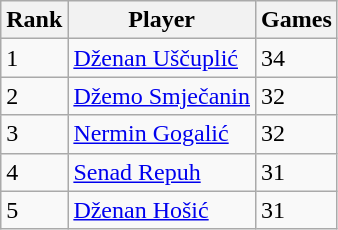<table class="wikitable">
<tr>
<th>Rank</th>
<th>Player</th>
<th>Games</th>
</tr>
<tr>
<td>1</td>
<td> <a href='#'>Dženan Uščuplić</a></td>
<td>34</td>
</tr>
<tr>
<td>2</td>
<td> <a href='#'>Džemo Smječanin</a></td>
<td>32</td>
</tr>
<tr>
<td>3</td>
<td> <a href='#'>Nermin Gogalić</a></td>
<td>32</td>
</tr>
<tr>
<td>4</td>
<td> <a href='#'>Senad Repuh</a></td>
<td>31</td>
</tr>
<tr>
<td>5</td>
<td> <a href='#'>Dženan Hošić</a></td>
<td>31</td>
</tr>
</table>
